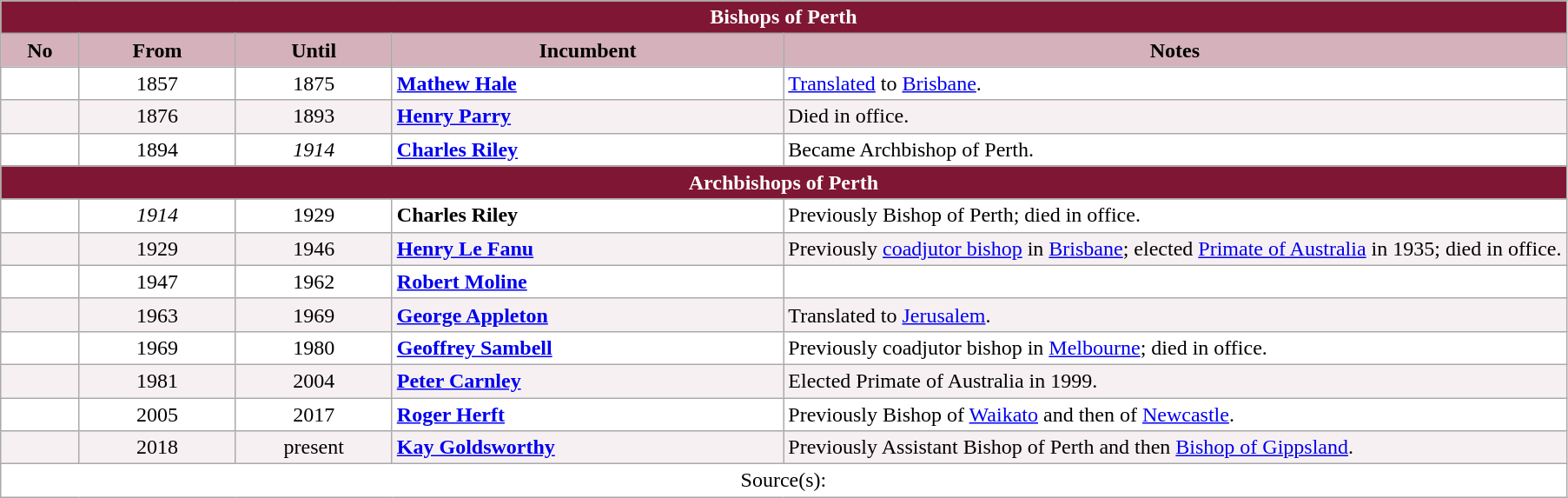<table class="wikitable">
<tr>
<th colspan="5" style="background-color: #7F1734; color: white;">Bishops of Perth</th>
</tr>
<tr>
<th style="background-color: #D4B1BB; width: 5%;">No</th>
<th style="background-color: #D4B1BB; width: 10%;">From</th>
<th style="background-color: #D4B1BB; width: 10%;">Until</th>
<th style="background-color: #D4B1BB; width: 25%;">Incumbent</th>
<th style="background-color: #D4B1BB; width: 50%;">Notes</th>
</tr>
<tr valign="top" style="background-color: white;">
<td style="text-align: center;"></td>
<td style="text-align: center;">1857</td>
<td style="text-align: center;">1875</td>
<td><strong><a href='#'>Mathew Hale</a></strong></td>
<td><a href='#'>Translated</a> to <a href='#'>Brisbane</a>.</td>
</tr>
<tr valign="top" style="background-color: #F7F0F2;">
<td style="text-align: center;"></td>
<td style="text-align: center;">1876</td>
<td style="text-align: center;">1893</td>
<td><strong><a href='#'>Henry Parry</a></strong></td>
<td>Died in office.</td>
</tr>
<tr valign="top" style="background-color: white;">
<td style="text-align: center;"></td>
<td style="text-align: center;">1894</td>
<td style="text-align: center;"><em>1914</em></td>
<td><strong><a href='#'>Charles Riley</a></strong></td>
<td>Became Archbishop of Perth.</td>
</tr>
<tr>
<th colspan="5" style="background-color: #7F1734; color: white;">Archbishops of Perth</th>
</tr>
<tr valign="top" style="background-color: white;">
<td style="text-align: center;"></td>
<td style="text-align: center;"><em>1914</em></td>
<td style="text-align: center;">1929</td>
<td><strong>Charles Riley</strong></td>
<td>Previously Bishop of Perth; died in office.</td>
</tr>
<tr valign="top" style="background-color: #F7F0F2;">
<td style="text-align: center;"></td>
<td style="text-align: center;">1929</td>
<td style="text-align: center;">1946</td>
<td><strong><a href='#'>Henry Le Fanu</a></strong></td>
<td>Previously <a href='#'>coadjutor bishop</a> in <a href='#'>Brisbane</a>; elected <a href='#'>Primate of Australia</a> in 1935; died in office.</td>
</tr>
<tr valign="top" style="background-color: white;">
<td style="text-align: center;"></td>
<td style="text-align: center;">1947</td>
<td style="text-align: center;">1962</td>
<td><strong><a href='#'>Robert Moline</a></strong> </td>
<td></td>
</tr>
<tr valign="top" style="background-color: #F7F0F2;">
<td style="text-align: center;"></td>
<td style="text-align: center;">1963</td>
<td style="text-align: center;">1969</td>
<td><strong><a href='#'>George Appleton</a></strong> </td>
<td>Translated to <a href='#'>Jerusalem</a>.</td>
</tr>
<tr valign="top" style="background-color: white;">
<td style="text-align: center;"></td>
<td style="text-align: center;">1969</td>
<td style="text-align: center;">1980</td>
<td><strong><a href='#'>Geoffrey Sambell</a></strong> </td>
<td>Previously coadjutor bishop in <a href='#'>Melbourne</a>; died in office.</td>
</tr>
<tr valign="top" style="background-color: #F7F0F2;">
<td style="text-align: center;"></td>
<td style="text-align: center;">1981</td>
<td style="text-align: center;">2004</td>
<td><strong><a href='#'>Peter Carnley</a></strong> </td>
<td>Elected Primate of Australia in 1999.</td>
</tr>
<tr valign="top" style="background-color: white;">
<td style="text-align: center;"></td>
<td style="text-align: center;">2005</td>
<td style="text-align: center;">2017</td>
<td><strong><a href='#'>Roger Herft</a></strong> </td>
<td>Previously Bishop of <a href='#'>Waikato</a> and then of <a href='#'>Newcastle</a>.</td>
</tr>
<tr valign="top" style="background-color: #F7F0F2;">
<td style="text-align: center;"></td>
<td style="text-align: center;">2018</td>
<td style="text-align: center;">present</td>
<td><strong><a href='#'>Kay Goldsworthy</a></strong> </td>
<td>Previously Assistant Bishop of Perth and then <a href='#'>Bishop of Gippsland</a>.</td>
</tr>
<tr valign="top" style="background-color: white;">
<td colspan="5" style="text-align: center;">Source(s):</td>
</tr>
</table>
